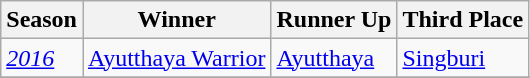<table class="wikitable">
<tr>
<th>Season</th>
<th>Winner</th>
<th>Runner Up</th>
<th>Third Place</th>
</tr>
<tr>
<td><em><a href='#'>2016</a></em></td>
<td><a href='#'>Ayutthaya Warrior</a></td>
<td><a href='#'>Ayutthaya</a></td>
<td><a href='#'>Singburi</a></td>
</tr>
<tr>
</tr>
</table>
